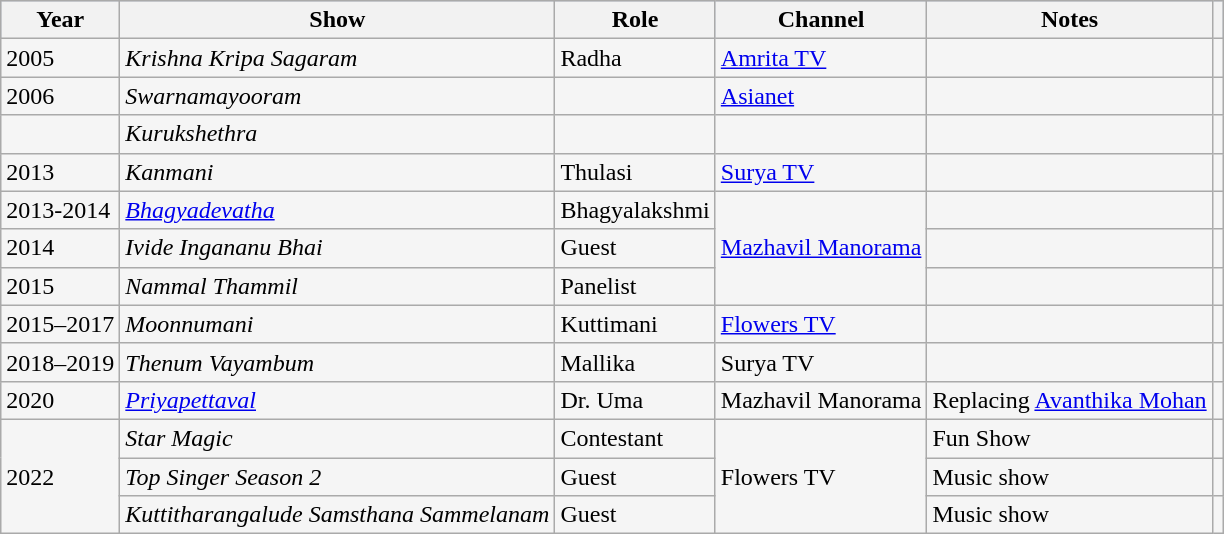<table class="wikitable sortable" style="background:#f5f5f5;">
<tr style="background:#B0C4DE;">
<th scope="col">Year</th>
<th scope="col">Show</th>
<th scope="col">Role</th>
<th scope="col">Channel</th>
<th scope="col" class="unsortable">Notes</th>
<th scope="col" class="unsortable"></th>
</tr>
<tr>
<td>2005</td>
<td><em>Krishna Kripa Sagaram</em></td>
<td>Radha</td>
<td><a href='#'>Amrita TV</a></td>
<td></td>
<td></td>
</tr>
<tr>
<td>2006</td>
<td><em>Swarnamayooram</em></td>
<td></td>
<td><a href='#'>Asianet</a></td>
<td></td>
<td></td>
</tr>
<tr>
<td></td>
<td><em>Kurukshethra</em></td>
<td></td>
<td></td>
<td></td>
<td></td>
</tr>
<tr>
<td>2013</td>
<td><em>Kanmani</em></td>
<td>Thulasi</td>
<td><a href='#'>Surya TV</a></td>
<td></td>
<td></td>
</tr>
<tr>
<td>2013-2014</td>
<td><em><a href='#'>Bhagyadevatha</a></em></td>
<td>Bhagyalakshmi</td>
<td rowspan="3"><a href='#'>Mazhavil Manorama</a></td>
<td></td>
<td></td>
</tr>
<tr>
<td>2014</td>
<td><em>Ivide Ingananu Bhai</em></td>
<td>Guest</td>
<td></td>
<td></td>
</tr>
<tr>
<td>2015</td>
<td><em>Nammal Thammil</em></td>
<td>Panelist</td>
<td></td>
<td></td>
</tr>
<tr>
<td>2015–2017</td>
<td><em>Moonnumani</em></td>
<td>Kuttimani</td>
<td><a href='#'>Flowers TV</a></td>
<td></td>
<td></td>
</tr>
<tr>
<td>2018–2019</td>
<td><em>Thenum Vayambum</em></td>
<td>Mallika</td>
<td>Surya TV</td>
<td></td>
<td></td>
</tr>
<tr>
<td>2020</td>
<td><em><a href='#'>Priyapettaval</a></em></td>
<td>Dr. Uma</td>
<td>Mazhavil Manorama</td>
<td>Replacing <a href='#'>Avanthika Mohan</a></td>
<td></td>
</tr>
<tr>
<td rowspan="3">2022</td>
<td><em>Star Magic</em></td>
<td>Contestant</td>
<td rowspan="4">Flowers TV</td>
<td>Fun Show</td>
<td></td>
</tr>
<tr>
<td><em>Top Singer Season 2</em></td>
<td>Guest</td>
<td>Music show</td>
<td></td>
</tr>
<tr>
<td><em>Kuttitharangalude Samsthana Sammelanam</em></td>
<td>Guest</td>
<td>Music show</td>
<td></td>
</tr>
</table>
